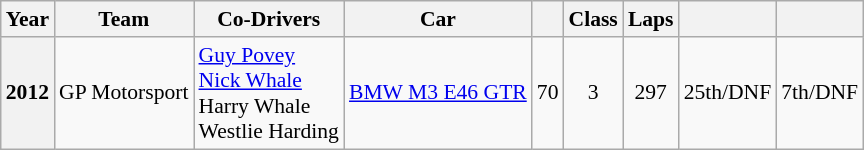<table class="wikitable" style="font-size:90%">
<tr>
<th>Year</th>
<th>Team</th>
<th>Co-Drivers</th>
<th>Car</th>
<th></th>
<th>Class</th>
<th>Laps</th>
<th></th>
<th></th>
</tr>
<tr style="text-align:center;">
<th>2012</th>
<td align="left"> GP Motorsport</td>
<td align="left"> <a href='#'>Guy Povey</a><br> <a href='#'>Nick Whale</a><br> Harry Whale<br> Westlie Harding</td>
<td align="left"><a href='#'>BMW M3 E46 GTR</a></td>
<td>70</td>
<td>3</td>
<td>297</td>
<td>25th/DNF</td>
<td>7th/DNF</td>
</tr>
</table>
